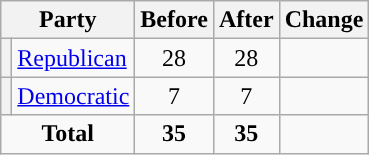<table class="wikitable" style="text-align:center;">
<tr>
<th colspan="2">Party</th>
<th>Before</th>
<th>After</th>
<th>Change</th>
</tr>
<tr>
<th style="background-color:"></th>
<td style="text-align:left;"><a href='#'>Republican</a></td>
<td>28</td>
<td>28</td>
<td></td>
</tr>
<tr>
<th style="background-color:"></th>
<td style="text-align:left;"><a href='#'>Democratic</a></td>
<td>7</td>
<td>7</td>
<td></td>
</tr>
<tr>
<td colspan="2"><strong>Total</strong></td>
<td><strong>35</strong></td>
<td><strong>35</strong></td>
<td></td>
</tr>
</table>
